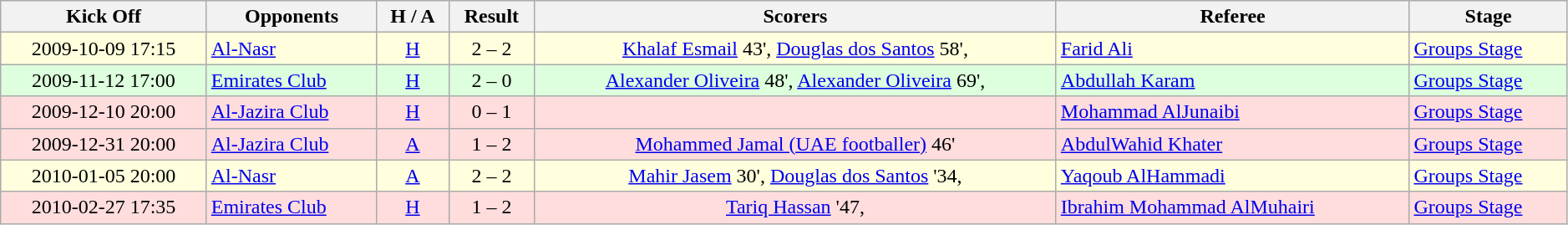<table class="wikitable" style="width:99%;">
<tr style="background:#f0f6ff;">
<th>Kick Off</th>
<th>Opponents</th>
<th>H / A</th>
<th>Result</th>
<th>Scorers</th>
<th>Referee</th>
<th>Stage</th>
</tr>
<tr bgcolor="#ffffdd">
<td align=center>2009-10-09 17:15</td>
<td><a href='#'>Al-Nasr</a></td>
<td align=center><a href='#'>H</a></td>
<td align=center>2 – 2</td>
<td align=center><a href='#'>Khalaf Esmail</a> 43', <a href='#'>Douglas dos Santos</a> 58',</td>
<td> <a href='#'>Farid Ali</a></td>
<td><a href='#'>Groups Stage</a></td>
</tr>
<tr bgcolor="#ddffdd">
<td align=center>2009-11-12 17:00</td>
<td><a href='#'>Emirates Club</a></td>
<td align=center><a href='#'>H</a></td>
<td align=center>2 – 0</td>
<td align=center><a href='#'>Alexander Oliveira</a> 48', <a href='#'>Alexander Oliveira</a> 69',</td>
<td> <a href='#'>Abdullah Karam</a></td>
<td><a href='#'>Groups Stage</a></td>
</tr>
<tr bgcolor="#ffdddd">
<td align=center>2009-12-10 20:00</td>
<td><a href='#'>Al-Jazira Club</a></td>
<td align=center><a href='#'>H</a></td>
<td align=center>0 – 1</td>
<td align=center></td>
<td> <a href='#'>Mohammad AlJunaibi</a></td>
<td><a href='#'>Groups Stage</a></td>
</tr>
<tr bgcolor="#ffdddd">
<td align=center>2009-12-31 20:00</td>
<td><a href='#'>Al-Jazira Club</a></td>
<td align=center><a href='#'>A</a></td>
<td align=center>1 – 2</td>
<td align=center><a href='#'>Mohammed Jamal (UAE footballer)</a> 46'</td>
<td> <a href='#'>AbdulWahid Khater</a></td>
<td><a href='#'>Groups Stage</a></td>
</tr>
<tr bgcolor="#ffffdd">
<td align=center>2010-01-05 20:00</td>
<td><a href='#'>Al-Nasr</a></td>
<td align=center><a href='#'>A</a></td>
<td align=center>2 – 2</td>
<td align=center><a href='#'>Mahir Jasem</a> 30', <a href='#'>Douglas dos Santos</a> '34,</td>
<td> <a href='#'>Yaqoub AlHammadi</a></td>
<td><a href='#'>Groups Stage</a></td>
</tr>
<tr bgcolor="#ffdddd">
<td align=center>2010-02-27 17:35</td>
<td><a href='#'>Emirates Club</a></td>
<td align=center><a href='#'>H</a></td>
<td align=center>1 – 2</td>
<td align=center><a href='#'>Tariq Hassan</a> '47,</td>
<td> <a href='#'>Ibrahim Mohammad AlMuhairi</a></td>
<td><a href='#'>Groups Stage</a></td>
</tr>
</table>
